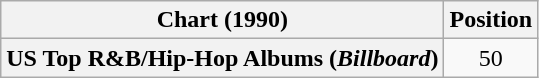<table class="wikitable plainrowheaders" style="text-align:center">
<tr>
<th scope="col">Chart (1990)</th>
<th scope="col">Position</th>
</tr>
<tr>
<th scope="row">US Top R&B/Hip-Hop Albums (<em>Billboard</em>)</th>
<td>50</td>
</tr>
</table>
